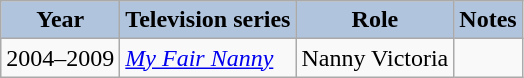<table class="wikitable">
<tr>
<th style="background:#B0C4DE;">Year</th>
<th style="background:#B0C4DE;">Television series</th>
<th style="background:#B0C4DE;">Role</th>
<th style="background:#B0C4DE;">Notes</th>
</tr>
<tr>
<td>2004–2009</td>
<td><em><a href='#'>My Fair Nanny</a></em></td>
<td>Nanny Victoria</td>
<td></td>
</tr>
</table>
